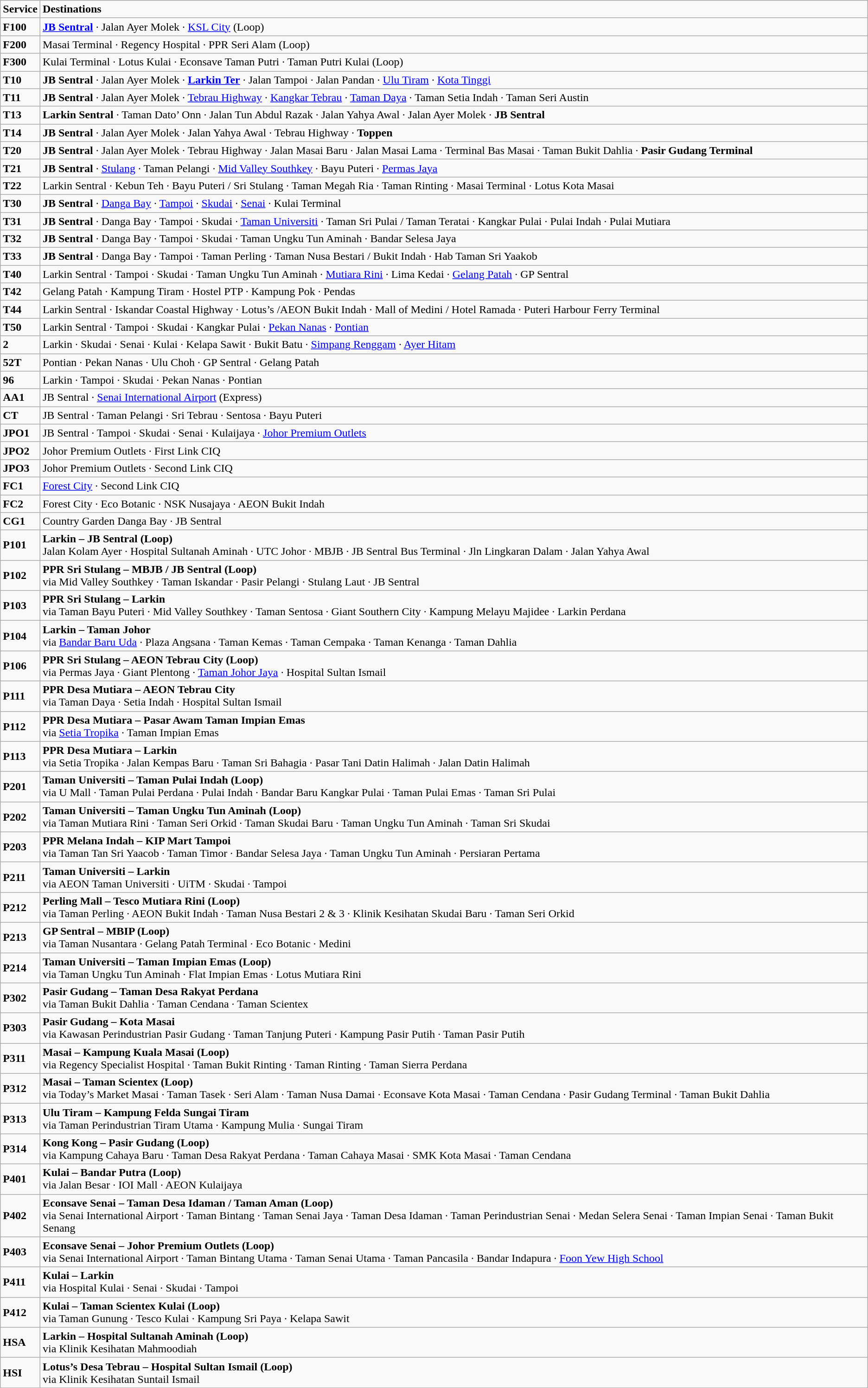<table class="wikitable">
<tr>
<td><strong>Service</strong></td>
<td><strong>Destinations</strong></td>
</tr>
<tr>
<td><strong>F100</strong></td>
<td><strong><a href='#'>JB Sentral</a></strong> · Jalan Ayer Molek · <a href='#'>KSL City</a> (Loop)</td>
</tr>
<tr>
<td><strong>F200</strong></td>
<td>Masai Terminal · Regency Hospital · PPR Seri Alam (Loop)</td>
</tr>
<tr>
<td><strong>F300</strong></td>
<td>Kulai Terminal · Lotus Kulai · Econsave Taman Putri · Taman Putri Kulai (Loop)</td>
</tr>
<tr>
<td><strong>T10</strong></td>
<td><strong>JB Sentral</strong> · Jalan Ayer Molek · <strong><a href='#'>Larkin Ter</a></strong> · Jalan Tampoi · Jalan Pandan · <a href='#'>Ulu Tiram</a> · <a href='#'>Kota Tinggi</a></td>
</tr>
<tr>
<td><strong>T11</strong></td>
<td><strong>JB Sentral</strong> · Jalan Ayer Molek · <a href='#'>Tebrau Highway</a> · <a href='#'>Kangkar Tebrau</a> · <a href='#'>Taman Daya</a> · Taman Setia Indah · Taman Seri Austin</td>
</tr>
<tr>
<td><strong>T13</strong></td>
<td><strong>Larkin Sentral</strong> · Taman Dato’ Onn · Jalan Tun Abdul Razak · Jalan Yahya Awal · Jalan Ayer Molek · <strong>JB Sentral</strong></td>
</tr>
<tr>
<td><strong>T14</strong></td>
<td><strong>JB Sentral</strong> · Jalan Ayer Molek · Jalan Yahya Awal · Tebrau Highway · <strong>Toppen</strong></td>
</tr>
<tr>
<td><strong>T20</strong></td>
<td><strong>JB Sentral</strong> · Jalan Ayer Molek · Tebrau Highway · Jalan Masai Baru · Jalan Masai Lama · Terminal Bas Masai · Taman Bukit Dahlia · <strong>Pasir Gudang Terminal</strong></td>
</tr>
<tr>
<td><strong>T21</strong></td>
<td><strong>JB Sentral</strong> · <a href='#'>Stulang</a> · Taman Pelangi · <a href='#'>Mid Valley Southkey</a> · Bayu Puteri · <a href='#'>Permas Jaya</a></td>
</tr>
<tr>
<td><strong>T22</strong></td>
<td>Larkin Sentral · Kebun Teh · Bayu Puteri / Sri Stulang · Taman Megah Ria · Taman Rinting · Masai Terminal · Lotus Kota Masai</td>
</tr>
<tr>
<td><strong>T30</strong></td>
<td><strong>JB Sentral</strong> · <a href='#'>Danga Bay</a> · <a href='#'>Tampoi</a> · <a href='#'>Skudai</a> · <a href='#'>Senai</a> · Kulai Terminal</td>
</tr>
<tr>
<td><strong>T31</strong></td>
<td><strong>JB Sentral</strong> · Danga Bay · Tampoi · Skudai · <a href='#'>Taman Universiti</a> · Taman Sri Pulai / Taman Teratai · Kangkar Pulai · Pulai Indah · Pulai Mutiara</td>
</tr>
<tr>
<td><strong>T32</strong></td>
<td><strong>JB Sentral</strong> · Danga Bay · Tampoi · Skudai · Taman Ungku Tun Aminah · Bandar Selesa Jaya</td>
</tr>
<tr>
<td><strong>T33</strong></td>
<td><strong>JB Sentral</strong> · Danga Bay · Tampoi · Taman Perling · Taman Nusa Bestari / Bukit Indah · Hab Taman Sri Yaakob</td>
</tr>
<tr>
<td><strong>T40</strong></td>
<td>Larkin Sentral · Tampoi · Skudai · Taman Ungku Tun Aminah · <a href='#'>Mutiara Rini</a> · Lima Kedai · <a href='#'>Gelang Patah</a> · GP Sentral</td>
</tr>
<tr>
<td><strong>T42</strong></td>
<td>Gelang Patah · Kampung Tiram · Hostel PTP · Kampung Pok · Pendas</td>
</tr>
<tr>
<td><strong>T44</strong></td>
<td>Larkin Sentral · Iskandar Coastal Highway · Lotus’s /AEON Bukit Indah · Mall of Medini / Hotel Ramada · Puteri Harbour Ferry Terminal</td>
</tr>
<tr>
<td><strong>T50</strong></td>
<td>Larkin Sentral · Tampoi · Skudai · Kangkar Pulai · <a href='#'>Pekan Nanas</a> · <a href='#'>Pontian</a></td>
</tr>
<tr>
<td><strong>2</strong></td>
<td>Larkin · Skudai · Senai · Kulai · Kelapa Sawit · Bukit Batu · <a href='#'>Simpang Renggam</a> · <a href='#'>Ayer Hitam</a></td>
</tr>
<tr>
<td><strong>52T</strong></td>
<td>Pontian · Pekan Nanas · Ulu Choh · GP Sentral · Gelang Patah</td>
</tr>
<tr>
<td><strong>96</strong></td>
<td>Larkin · Tampoi · Skudai · Pekan Nanas · Pontian</td>
</tr>
<tr>
<td><strong>AA1</strong></td>
<td>JB Sentral · <a href='#'>Senai International Airport</a> (Express)</td>
</tr>
<tr>
<td><strong>CT</strong></td>
<td>JB Sentral · Taman Pelangi · Sri Tebrau · Sentosa · Bayu Puteri</td>
</tr>
<tr>
<td><strong>JPO1</strong></td>
<td>JB Sentral · Tampoi · Skudai · Senai · Kulaijaya · <a href='#'>Johor Premium Outlets</a></td>
</tr>
<tr>
<td><strong>JPO2</strong></td>
<td>Johor Premium Outlets · First Link CIQ</td>
</tr>
<tr>
<td><strong>JPO3</strong></td>
<td>Johor Premium Outlets · Second Link CIQ</td>
</tr>
<tr>
<td><strong>FC1</strong></td>
<td><a href='#'>Forest City</a> · Second Link CIQ</td>
</tr>
<tr>
<td><strong>FC2</strong></td>
<td>Forest City · Eco Botanic · NSK Nusajaya · AEON Bukit Indah</td>
</tr>
<tr>
<td><strong>CG1</strong></td>
<td>Country Garden Danga Bay · JB Sentral</td>
</tr>
<tr>
<td><strong>P101</strong></td>
<td><strong>Larkin – JB Sentral (Loop)</strong><br>Jalan Kolam Ayer · Hospital Sultanah Aminah · UTC Johor · MBJB · JB Sentral Bus Terminal · Jln Lingkaran Dalam · Jalan Yahya Awal</td>
</tr>
<tr>
<td><strong>P102</strong></td>
<td><strong>PPR Sri Stulang – MBJB / JB Sentral (Loop)</strong><br>via Mid Valley Southkey · Taman Iskandar · Pasir Pelangi · Stulang Laut · JB Sentral</td>
</tr>
<tr>
<td><strong>P103</strong></td>
<td><strong>PPR Sri Stulang – Larkin</strong><br>via Taman Bayu Puteri · Mid Valley Southkey · Taman Sentosa · Giant Southern City · Kampung Melayu Majidee · Larkin Perdana</td>
</tr>
<tr>
<td><strong>P104</strong></td>
<td><strong>Larkin – Taman Johor</strong><br>via <a href='#'>Bandar Baru Uda</a> · Plaza Angsana · Taman Kemas · Taman Cempaka · Taman Kenanga · Taman Dahlia</td>
</tr>
<tr>
<td><strong>P106</strong></td>
<td><strong>PPR Sri Stulang – AEON Tebrau City (Loop)</strong><br>via Permas Jaya · Giant Plentong · <a href='#'>Taman Johor Jaya</a> · Hospital Sultan Ismail</td>
</tr>
<tr>
<td><strong>P111</strong></td>
<td><strong>PPR Desa Mutiara – AEON Tebrau City</strong><br>via Taman Daya · Setia Indah · Hospital Sultan Ismail</td>
</tr>
<tr>
<td><strong>P112</strong></td>
<td><strong>PPR Desa Mutiara – Pasar Awam Taman Impian Emas</strong><br>via <a href='#'>Setia Tropika</a> · Taman Impian Emas</td>
</tr>
<tr>
<td><strong>P113</strong></td>
<td><strong>PPR Desa Mutiara – Larkin</strong><br>via Setia Tropika · Jalan Kempas Baru · Taman Sri Bahagia · Pasar Tani Datin Halimah · Jalan Datin Halimah</td>
</tr>
<tr>
<td><strong>P201</strong></td>
<td><strong>Taman Universiti – Taman Pulai Indah (Loop)</strong><br>via U Mall · Taman Pulai Perdana · Pulai Indah · Bandar Baru Kangkar Pulai · Taman Pulai Emas · Taman Sri Pulai</td>
</tr>
<tr>
<td><strong>P202</strong></td>
<td><strong>Taman Universiti – Taman Ungku Tun Aminah (Loop)</strong><br>via Taman Mutiara Rini · Taman Seri Orkid · Taman Skudai Baru · Taman Ungku Tun Aminah · Taman Sri Skudai</td>
</tr>
<tr>
<td><strong>P203</strong></td>
<td><strong>PPR Melana Indah – KIP Mart Tampoi</strong><br>via Taman Tan Sri Yaacob · Taman Timor · Bandar Selesa Jaya · Taman Ungku Tun Aminah · Persiaran Pertama</td>
</tr>
<tr>
<td><strong>P211</strong></td>
<td><strong>Taman Universiti – Larkin</strong><br>via AEON Taman Universiti · UiTM · Skudai · Tampoi</td>
</tr>
<tr>
<td><strong>P212</strong></td>
<td><strong>Perling Mall – Tesco Mutiara Rini (Loop)</strong><br>via Taman Perling · AEON Bukit Indah · Taman Nusa Bestari 2 & 3 · Klinik Kesihatan Skudai Baru · Taman Seri Orkid</td>
</tr>
<tr>
<td><strong>P213</strong></td>
<td><strong>GP Sentral – MBIP (Loop)</strong><br>via Taman Nusantara · Gelang Patah Terminal · Eco Botanic · Medini</td>
</tr>
<tr>
<td><strong>P214</strong></td>
<td><strong>Taman Universiti – Taman Impian Emas (Loop)</strong><br>via Taman Ungku Tun Aminah · Flat Impian Emas · Lotus Mutiara Rini</td>
</tr>
<tr>
<td><strong>P302</strong></td>
<td><strong>Pasir Gudang – Taman Desa Rakyat Perdana</strong><br>via Taman Bukit Dahlia · Taman Cendana · Taman Scientex</td>
</tr>
<tr>
<td><strong>P303</strong></td>
<td><strong>Pasir Gudang – Kota Masai</strong><br>via Kawasan Perindustrian Pasir Gudang · Taman Tanjung Puteri · Kampung Pasir Putih · Taman Pasir Putih</td>
</tr>
<tr>
<td><strong>P311</strong></td>
<td><strong>Masai – Kampung Kuala Masai (Loop)</strong><br>via Regency Specialist Hospital · Taman Bukit Rinting · Taman Rinting · Taman Sierra Perdana</td>
</tr>
<tr>
<td><strong>P312</strong></td>
<td><strong>Masai – Taman Scientex (Loop)</strong><br>via Today’s Market Masai · Taman Tasek · Seri Alam · Taman Nusa Damai · Econsave Kota Masai · Taman Cendana · Pasir Gudang Terminal · Taman Bukit Dahlia</td>
</tr>
<tr>
<td><strong>P313</strong></td>
<td><strong>Ulu Tiram – Kampung Felda Sungai Tiram</strong><br>via Taman Perindustrian Tiram Utama · Kampung Mulia · Sungai Tiram</td>
</tr>
<tr>
<td><strong>P314</strong></td>
<td><strong>Kong Kong – Pasir Gudang (Loop)</strong><br>via Kampung Cahaya Baru · Taman Desa Rakyat Perdana · Taman Cahaya Masai · SMK Kota Masai · Taman Cendana</td>
</tr>
<tr>
<td><strong>P401</strong></td>
<td><strong>Kulai – Bandar Putra (Loop)</strong><br>via Jalan Besar · IOI Mall · AEON Kulaijaya</td>
</tr>
<tr>
<td><strong>P402</strong></td>
<td><strong>Econsave Senai – Taman Desa Idaman / Taman Aman (Loop)</strong><br>via Senai International Airport · Taman Bintang · Taman Senai Jaya · Taman Desa Idaman · Taman Perindustrian Senai · Medan Selera Senai · Taman Impian Senai · Taman Bukit Senang</td>
</tr>
<tr>
<td><strong>P403</strong></td>
<td><strong>Econsave Senai – Johor Premium Outlets (Loop)</strong><br>via Senai International Airport · Taman Bintang Utama · Taman Senai Utama · Taman Pancasila · Bandar Indapura · <a href='#'>Foon Yew High School</a></td>
</tr>
<tr>
<td><strong>P411</strong></td>
<td><strong>Kulai – Larkin</strong><br>via Hospital Kulai · Senai · Skudai · Tampoi</td>
</tr>
<tr>
<td><strong>P412</strong></td>
<td><strong>Kulai – Taman Scientex Kulai (Loop)</strong><br>via Taman Gunung · Tesco Kulai · Kampung Sri Paya · Kelapa Sawit</td>
</tr>
<tr>
<td><strong>HSA</strong></td>
<td><strong>Larkin – Hospital Sultanah Aminah (Loop)</strong><br>via Klinik Kesihatan Mahmoodiah</td>
</tr>
<tr>
<td><strong>HSI</strong></td>
<td><strong>Lotus’s Desa Tebrau – Hospital Sultan Ismail (Loop)</strong><br>via Klinik Kesihatan Suntail Ismail</td>
</tr>
</table>
